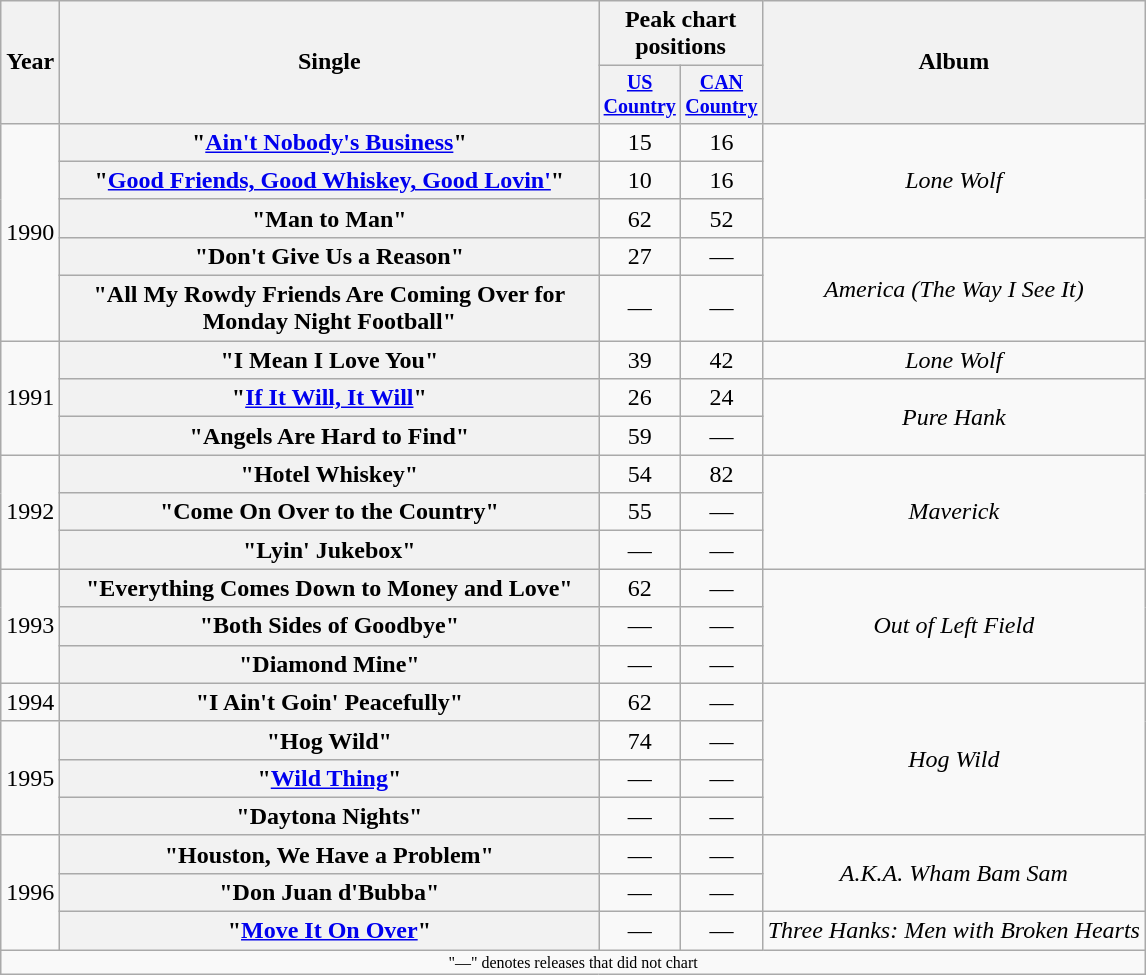<table class="wikitable plainrowheaders" style="text-align:center;">
<tr>
<th rowspan="2">Year</th>
<th rowspan="2" style="width:22em;">Single</th>
<th colspan="2">Peak chart positions</th>
<th rowspan="2">Album</th>
</tr>
<tr style="font-size:smaller;">
<th style="width:45px;"><a href='#'>US Country</a><br></th>
<th style="width:45px;"><a href='#'>CAN Country</a><br></th>
</tr>
<tr>
<td rowspan="5">1990</td>
<th scope="row">"<a href='#'>Ain't Nobody's Business</a>"</th>
<td>15</td>
<td>16</td>
<td rowspan="3"><em>Lone Wolf</em></td>
</tr>
<tr>
<th scope="row">"<a href='#'>Good Friends, Good Whiskey, Good Lovin'</a>"</th>
<td>10</td>
<td>16</td>
</tr>
<tr>
<th scope="row">"Man to Man"</th>
<td>62</td>
<td>52</td>
</tr>
<tr>
<th scope="row">"Don't Give Us a Reason"</th>
<td>27</td>
<td>—</td>
<td rowspan="2"><em>America (The Way I See It)</em></td>
</tr>
<tr>
<th scope="row">"All My Rowdy Friends Are Coming Over for<br>Monday Night Football" </th>
<td>—</td>
<td>—</td>
</tr>
<tr>
<td rowspan="3">1991</td>
<th scope="row">"I Mean I Love You"</th>
<td>39</td>
<td>42</td>
<td><em>Lone Wolf</em></td>
</tr>
<tr>
<th scope="row">"<a href='#'>If It Will, It Will</a>"</th>
<td>26</td>
<td>24</td>
<td rowspan="2"><em>Pure Hank</em></td>
</tr>
<tr>
<th scope="row">"Angels Are Hard to Find" </th>
<td>59</td>
<td>—</td>
</tr>
<tr>
<td rowspan="3">1992</td>
<th scope="row">"Hotel Whiskey" </th>
<td>54</td>
<td>82</td>
<td rowspan="3"><em>Maverick</em></td>
</tr>
<tr>
<th scope="row">"Come On Over to the Country"</th>
<td>55</td>
<td>—</td>
</tr>
<tr>
<th scope="row">"Lyin' Jukebox"</th>
<td>—</td>
<td>—</td>
</tr>
<tr>
<td rowspan="3">1993</td>
<th scope="row">"Everything Comes Down to Money and Love"</th>
<td>62</td>
<td>—</td>
<td rowspan="3"><em>Out of Left Field</em></td>
</tr>
<tr>
<th scope="row">"Both Sides of Goodbye"</th>
<td>—</td>
<td>—</td>
</tr>
<tr>
<th scope="row">"Diamond Mine"</th>
<td>—</td>
<td>—</td>
</tr>
<tr>
<td>1994</td>
<th scope="row">"I Ain't Goin' Peacefully"</th>
<td>62</td>
<td>—</td>
<td rowspan="4"><em>Hog Wild</em></td>
</tr>
<tr>
<td rowspan="3">1995</td>
<th scope="row">"Hog Wild"</th>
<td>74</td>
<td>—</td>
</tr>
<tr>
<th scope="row">"<a href='#'>Wild Thing</a>"</th>
<td>—</td>
<td>—</td>
</tr>
<tr>
<th scope="row">"Daytona Nights"</th>
<td>—</td>
<td>—</td>
</tr>
<tr>
<td rowspan="3">1996</td>
<th scope="row">"Houston, We Have a Problem"</th>
<td>—</td>
<td>—</td>
<td rowspan="2"><em>A.K.A. Wham Bam Sam</em></td>
</tr>
<tr>
<th scope="row">"Don Juan d'Bubba"</th>
<td>—</td>
<td>—</td>
</tr>
<tr>
<th scope="row">"<a href='#'>Move It On Over</a>"<br></th>
<td>—</td>
<td>—</td>
<td><em>Three Hanks: Men with Broken Hearts</em></td>
</tr>
<tr>
<td colspan="5" style="font-size:8pt">"—" denotes releases that did not chart</td>
</tr>
</table>
